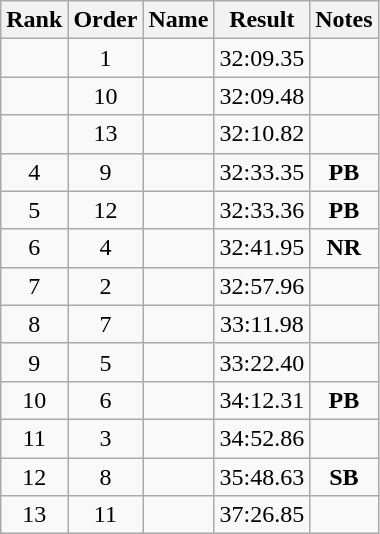<table class="wikitable" style="text-align:center">
<tr>
<th>Rank</th>
<th>Order</th>
<th>Name</th>
<th>Result</th>
<th>Notes</th>
</tr>
<tr>
<td></td>
<td>1</td>
<td align="left"></td>
<td>32:09.35</td>
<td></td>
</tr>
<tr>
<td></td>
<td>10</td>
<td align="left"></td>
<td>32:09.48</td>
<td></td>
</tr>
<tr>
<td></td>
<td>13</td>
<td align="left"></td>
<td>32:10.82</td>
<td></td>
</tr>
<tr>
<td>4</td>
<td>9</td>
<td align="left"></td>
<td>32:33.35</td>
<td><strong>PB</strong></td>
</tr>
<tr>
<td>5</td>
<td>12</td>
<td align="left"></td>
<td>32:33.36</td>
<td><strong>PB</strong></td>
</tr>
<tr>
<td>6</td>
<td>4</td>
<td align="left"></td>
<td>32:41.95</td>
<td><strong>NR</strong></td>
</tr>
<tr>
<td>7</td>
<td>2</td>
<td align="left"></td>
<td>32:57.96</td>
<td></td>
</tr>
<tr>
<td>8</td>
<td>7</td>
<td align="left"></td>
<td>33:11.98</td>
<td></td>
</tr>
<tr>
<td>9</td>
<td>5</td>
<td align="left"></td>
<td>33:22.40</td>
<td></td>
</tr>
<tr>
<td>10</td>
<td>6</td>
<td align="left"></td>
<td>34:12.31</td>
<td><strong>PB</strong></td>
</tr>
<tr>
<td>11</td>
<td>3</td>
<td align="left"></td>
<td>34:52.86</td>
<td></td>
</tr>
<tr>
<td>12</td>
<td>8</td>
<td align="left"></td>
<td>35:48.63</td>
<td><strong>SB</strong></td>
</tr>
<tr>
<td>13</td>
<td>11</td>
<td align="left"></td>
<td>37:26.85</td>
<td></td>
</tr>
</table>
